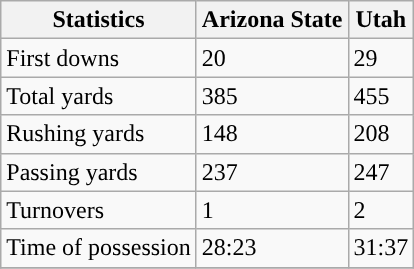<table class="wikitable">
<tr>
<th>Statistics</th>
<th>Arizona State</th>
<th>Utah</th>
</tr>
<tr>
<td>First downs</td>
<td>20</td>
<td>29</td>
</tr>
<tr>
<td>Total yards</td>
<td>385</td>
<td>455</td>
</tr>
<tr>
<td>Rushing yards</td>
<td>148</td>
<td>208</td>
</tr>
<tr>
<td>Passing yards</td>
<td>237</td>
<td>247</td>
</tr>
<tr>
<td>Turnovers</td>
<td>1</td>
<td>2</td>
</tr>
<tr>
<td>Time of possession</td>
<td>28:23</td>
<td>31:37</td>
</tr>
<tr>
</tr>
</table>
